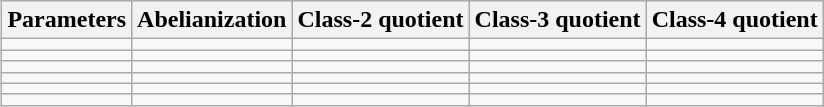<table class="wikitable collapsible" style="float:right; text-align:center;">
<tr>
<th>Parameters <br></th>
<th>Abelianization <br></th>
<th>Class-2 quotient <br></th>
<th>Class-3 quotient <br></th>
<th>Class-4 quotient <br></th>
</tr>
<tr>
<td></td>
<td></td>
<td></td>
<td></td>
<td></td>
</tr>
<tr>
<td></td>
<td></td>
<td></td>
<td></td>
<td></td>
</tr>
<tr>
<td></td>
<td></td>
<td></td>
<td></td>
<td></td>
</tr>
<tr>
<td></td>
<td></td>
<td></td>
<td></td>
<td></td>
</tr>
<tr>
<td></td>
<td></td>
<td></td>
<td></td>
<td></td>
</tr>
<tr>
<td></td>
<td></td>
<td></td>
<td></td>
<td></td>
</tr>
</table>
